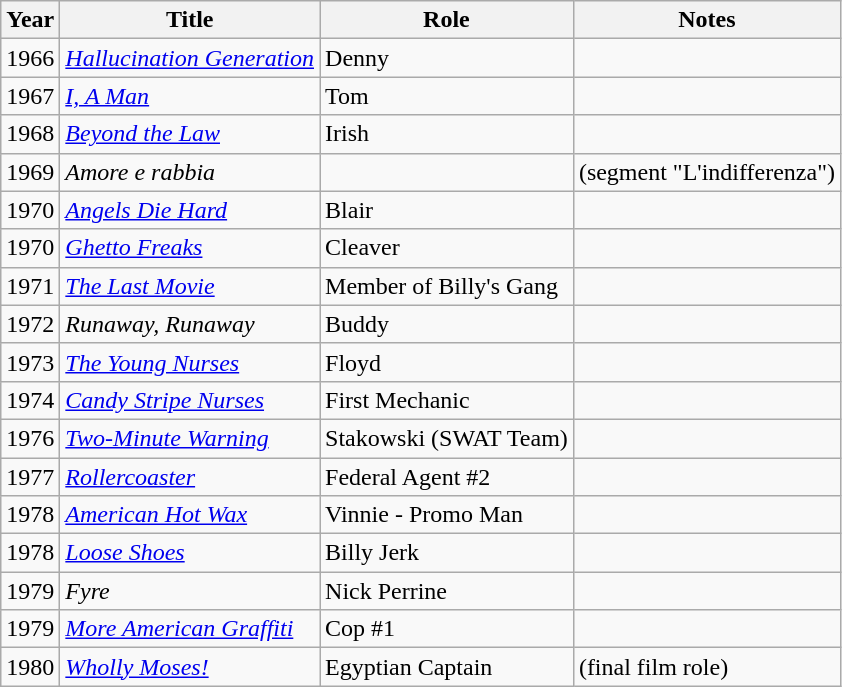<table class="wikitable">
<tr>
<th>Year</th>
<th>Title</th>
<th>Role</th>
<th>Notes</th>
</tr>
<tr>
<td>1966</td>
<td><em><a href='#'>Hallucination Generation</a></em></td>
<td>Denny</td>
<td></td>
</tr>
<tr>
<td>1967</td>
<td><em><a href='#'>I, A Man</a></em></td>
<td>Tom</td>
<td></td>
</tr>
<tr>
<td>1968</td>
<td><em><a href='#'>Beyond the Law</a></em></td>
<td>Irish</td>
<td></td>
</tr>
<tr>
<td>1969</td>
<td><em>Amore e rabbia</em></td>
<td></td>
<td>(segment "L'indifferenza")</td>
</tr>
<tr>
<td>1970</td>
<td><em><a href='#'>Angels Die Hard</a></em></td>
<td>Blair</td>
<td></td>
</tr>
<tr>
<td>1970</td>
<td><em><a href='#'>Ghetto Freaks</a></em></td>
<td>Cleaver</td>
<td></td>
</tr>
<tr>
<td>1971</td>
<td><em><a href='#'>The Last Movie</a></em></td>
<td>Member of Billy's Gang</td>
<td></td>
</tr>
<tr>
<td>1972</td>
<td><em>Runaway, Runaway</em></td>
<td>Buddy</td>
<td></td>
</tr>
<tr>
<td>1973</td>
<td><em><a href='#'>The Young Nurses</a></em></td>
<td>Floyd</td>
<td></td>
</tr>
<tr>
<td>1974</td>
<td><em><a href='#'>Candy Stripe Nurses</a></em></td>
<td>First Mechanic</td>
<td></td>
</tr>
<tr>
<td>1976</td>
<td><em><a href='#'>Two-Minute Warning</a></em></td>
<td>Stakowski (SWAT Team)</td>
<td></td>
</tr>
<tr>
<td>1977</td>
<td><em><a href='#'>Rollercoaster</a></em></td>
<td>Federal Agent #2</td>
<td></td>
</tr>
<tr>
<td>1978</td>
<td><em><a href='#'>American Hot Wax</a></em></td>
<td>Vinnie - Promo Man</td>
<td></td>
</tr>
<tr>
<td>1978</td>
<td><em><a href='#'>Loose Shoes</a></em></td>
<td>Billy Jerk</td>
<td></td>
</tr>
<tr>
<td>1979</td>
<td><em>Fyre</em></td>
<td>Nick Perrine</td>
<td></td>
</tr>
<tr>
<td>1979</td>
<td><em><a href='#'>More American Graffiti</a></em></td>
<td>Cop #1</td>
<td></td>
</tr>
<tr>
<td>1980</td>
<td><em><a href='#'>Wholly Moses!</a></em></td>
<td>Egyptian Captain</td>
<td>(final film role)</td>
</tr>
</table>
